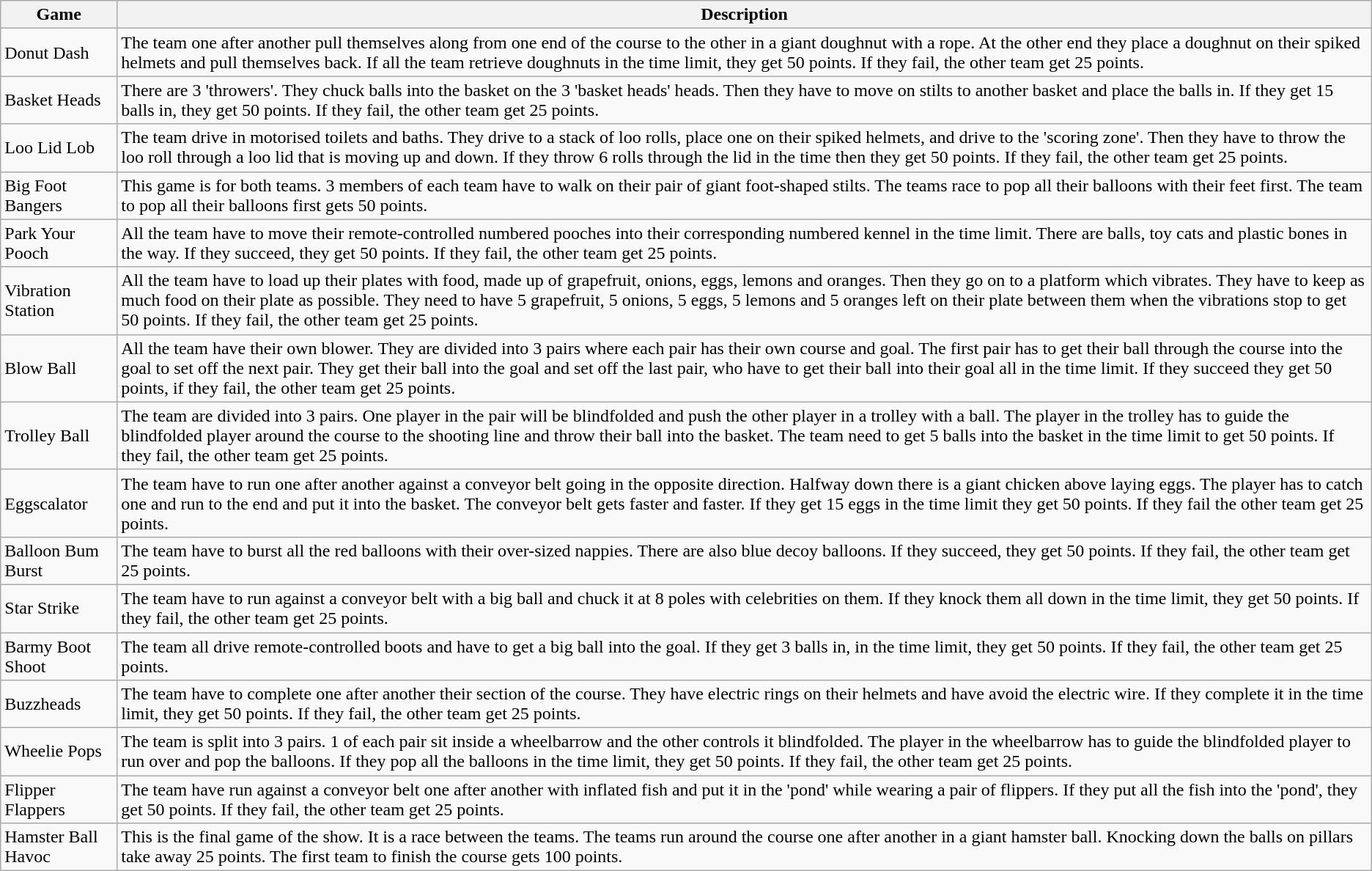<table class="wikitable">
<tr>
<th>Game</th>
<th>Description</th>
</tr>
<tr>
<td>Donut Dash</td>
<td>The team one after another pull themselves along from one end of the course to the other in a giant doughnut with a rope. At the other end they place a doughnut on their spiked helmets and pull themselves back. If all the team retrieve doughnuts in the time limit, they get 50 points. If they fail, the other team get 25 points.</td>
</tr>
<tr>
<td>Basket Heads</td>
<td>There are 3 'throwers'. They chuck balls into the basket on the 3 'basket heads' heads. Then they have to move on stilts to another basket and place the balls in. If they get 15 balls in, they get 50 points. If they fail, the other team get 25 points.</td>
</tr>
<tr>
<td>Loo Lid Lob</td>
<td>The team drive in motorised toilets and baths. They drive to a stack of loo rolls, place one on their spiked helmets, and drive to the 'scoring zone'. Then they have to throw the loo roll through a loo lid that is moving up and down. If they throw 6 rolls through the lid in the time then they get 50 points. If they fail, the other team get 25 points.</td>
</tr>
<tr>
<td>Big Foot Bangers</td>
<td>This game is for both teams. 3 members of each team have to walk on their pair of giant foot-shaped stilts. The teams race to pop all their balloons with their feet first. The team to pop all their balloons first gets 50 points.</td>
</tr>
<tr>
<td>Park Your Pooch</td>
<td>All the team have to move their remote-controlled numbered pooches into their corresponding numbered kennel in the time limit. There are balls, toy cats and plastic bones in the way. If they succeed, they get 50 points. If they fail, the other team get 25 points.</td>
</tr>
<tr>
<td>Vibration Station</td>
<td>All the team have to load up their plates with food, made up of grapefruit, onions, eggs, lemons and oranges. Then they go on to a platform which vibrates. They have to keep as much food on their plate as possible. They need to have 5 grapefruit, 5 onions, 5 eggs, 5 lemons and 5 oranges left on their plate between them when the vibrations stop to get 50 points. If they fail, the other team get 25 points.</td>
</tr>
<tr>
<td>Blow Ball</td>
<td>All the team have their own blower. They are divided into 3 pairs where each pair has their own course and goal. The first pair has to get their ball through the course into the goal to set off the next pair. They get their ball into the goal and set off the last pair, who have to get their ball into their goal all in the time limit. If they succeed they get 50 points, if they fail, the other team get 25 points.</td>
</tr>
<tr>
<td>Trolley Ball</td>
<td>The team are divided into 3 pairs. One player in the pair will be blindfolded and push the other player in a trolley with a ball. The player in the trolley has to guide the blindfolded player around the course to the shooting line and throw their ball into the basket. The team need to get 5 balls into the basket in the time limit to get 50 points. If they fail, the other team get 25 points.</td>
</tr>
<tr>
<td>Eggscalator</td>
<td>The team have to run one after another against a conveyor belt going in the opposite direction. Halfway down there is a giant chicken above laying eggs. The player has to catch one and run to the end and put it into the basket. The conveyor belt gets faster and faster. If they get 15 eggs in the time limit they get 50 points. If they fail the other team get 25 points.</td>
</tr>
<tr>
<td>Balloon Bum Burst</td>
<td>The team have to burst all the red balloons with their over-sized nappies. There are also blue decoy balloons. If they succeed, they get 50 points. If they fail, the other team get 25 points.</td>
</tr>
<tr>
<td>Star Strike</td>
<td>The team have to run against a conveyor belt with a big ball and chuck it at 8 poles with celebrities on them. If they knock them all down in the time limit, they get 50 points. If they fail, the other team get 25 points.</td>
</tr>
<tr>
<td>Barmy Boot Shoot</td>
<td>The team all drive remote-controlled boots and have to get a big ball into the goal. If they get 3 balls in, in the time limit, they get 50 points. If they fail, the other team get 25 points.</td>
</tr>
<tr>
<td>Buzzheads</td>
<td>The team have to complete one after another their section of the course. They have electric rings on their helmets and have avoid the electric wire. If they complete it in the time limit, they get 50 points. If they fail, the other team get 25 points.</td>
</tr>
<tr>
<td>Wheelie Pops</td>
<td>The team is split into 3 pairs. 1 of each pair sit inside a wheelbarrow and the other controls it blindfolded. The player in the wheelbarrow has to guide the blindfolded player to run over and pop the balloons. If they pop all the balloons in the time limit, they get 50 points. If they fail, the other team get 25 points.</td>
</tr>
<tr>
<td>Flipper Flappers</td>
<td>The team have run against a conveyor belt one after another with inflated fish and put it in the 'pond' while wearing a pair of flippers. If they put all the fish into the 'pond', they get 50 points. If they fail, the other team get 25 points.</td>
</tr>
<tr>
<td>Hamster Ball Havoc</td>
<td>This is the final game of the show. It is a race between the teams. The teams run around the course one after another in a giant hamster ball. Knocking down the balls on pillars take away 25 points. The first team to finish the course gets 100 points.</td>
</tr>
</table>
